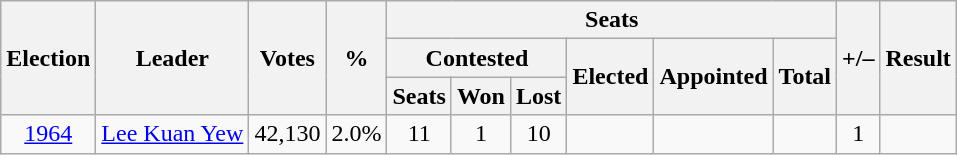<table class=wikitable style="text-align: center;">
<tr>
<th rowspan=3>Election</th>
<th rowspan=3>Leader</th>
<th rowspan=3>Votes</th>
<th rowspan=3>%</th>
<th colspan=6>Seats</th>
<th rowspan=3>+/–</th>
<th rowspan=3>Result</th>
</tr>
<tr>
<th colspan=3>Contested</th>
<th rowspan=2>Elected</th>
<th rowspan=2>Appointed</th>
<th rowspan=2>Total</th>
</tr>
<tr>
<th>Seats</th>
<th>Won</th>
<th>Lost</th>
</tr>
<tr>
<td><a href='#'>1964</a></td>
<td><a href='#'>Lee Kuan Yew</a></td>
<td>42,130</td>
<td>2.0%</td>
<td>11</td>
<td>1</td>
<td>10</td>
<td></td>
<td></td>
<td></td>
<td> 1</td>
<td></td>
</tr>
</table>
